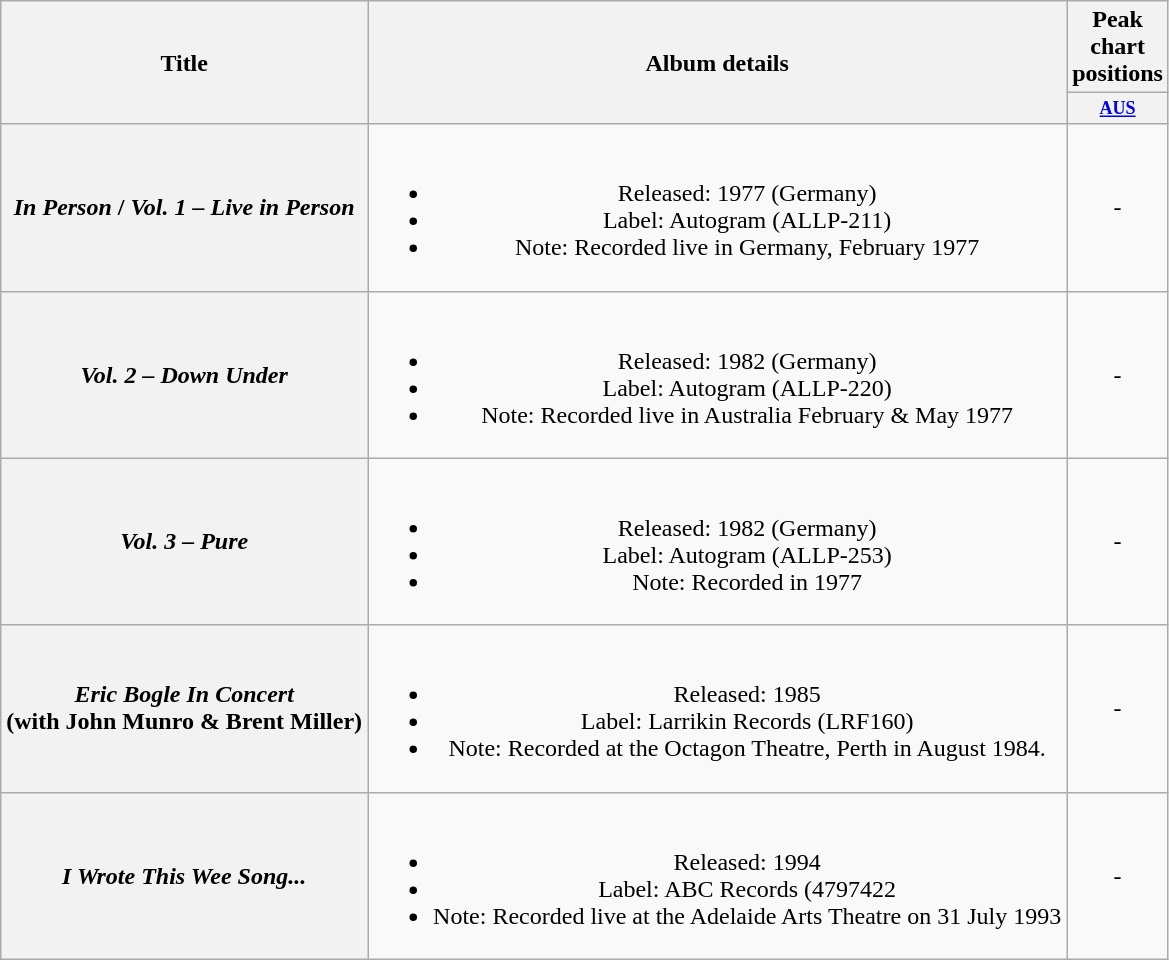<table class="wikitable plainrowheaders" style="text-align:center;">
<tr>
<th rowspan="2">Title</th>
<th rowspan="2">Album details</th>
<th>Peak chart positions</th>
</tr>
<tr>
<th style="width:3em;font-size:75%"><a href='#'>AUS</a></th>
</tr>
<tr>
<th scope="row"><em>In Person</em> / <em>Vol. 1 – Live in Person</em></th>
<td><br><ul><li>Released: 1977 (Germany)</li><li>Label: Autogram (ALLP-211)</li><li>Note: Recorded live in Germany, February 1977</li></ul></td>
<td>-</td>
</tr>
<tr>
<th scope="row"><em>Vol. 2 – Down Under</em></th>
<td><br><ul><li>Released: 1982 (Germany)</li><li>Label: Autogram (ALLP-220)</li><li>Note: Recorded live in Australia February & May 1977</li></ul></td>
<td>-</td>
</tr>
<tr>
<th scope="row"><em>Vol. 3 – Pure</em></th>
<td><br><ul><li>Released: 1982 (Germany)</li><li>Label: Autogram (ALLP-253)</li><li>Note: Recorded in 1977</li></ul></td>
<td>-</td>
</tr>
<tr>
<th scope="row"><em>Eric Bogle In Concert</em> <br> (with John Munro & Brent Miller)</th>
<td><br><ul><li>Released: 1985</li><li>Label: Larrikin Records (LRF160)</li><li>Note: Recorded at the Octagon Theatre, Perth in August 1984.</li></ul></td>
<td>-</td>
</tr>
<tr>
<th scope="row"><em>I Wrote This Wee Song...</em></th>
<td><br><ul><li>Released: 1994</li><li>Label: ABC Records (4797422</li><li>Note: Recorded live at the Adelaide Arts Theatre on 31 July 1993</li></ul></td>
<td>-</td>
</tr>
</table>
